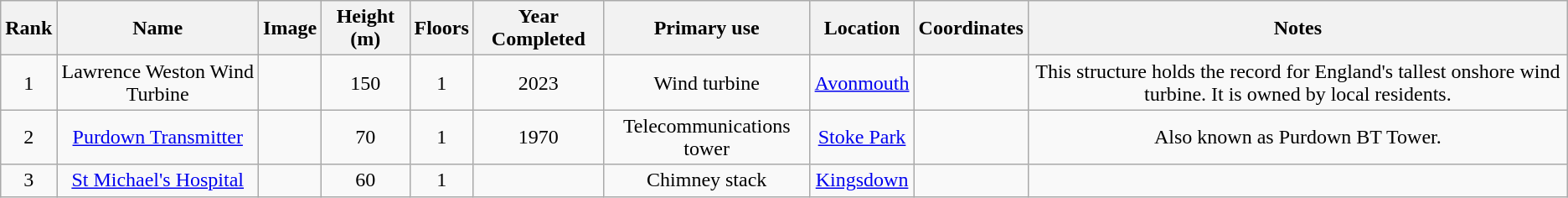<table class="wikitable sortable" style="text-align:Center">
<tr>
<th>Rank</th>
<th>Name</th>
<th>Image</th>
<th>Height (m)</th>
<th>Floors</th>
<th>Year Completed</th>
<th>Primary use</th>
<th>Location</th>
<th>Coordinates</th>
<th>Notes</th>
</tr>
<tr>
<td>1</td>
<td>Lawrence Weston Wind Turbine</td>
<td></td>
<td>150</td>
<td>1</td>
<td>2023</td>
<td>Wind turbine</td>
<td><a href='#'>Avonmouth</a></td>
<td></td>
<td>This structure holds the record for England's tallest onshore wind turbine. It is owned by local residents.</td>
</tr>
<tr>
<td>2</td>
<td><a href='#'>Purdown Transmitter</a></td>
<td></td>
<td>70</td>
<td>1</td>
<td>1970</td>
<td>Telecommunications tower</td>
<td><a href='#'>Stoke Park</a></td>
<td></td>
<td>Also known as Purdown BT Tower.</td>
</tr>
<tr>
<td>3</td>
<td><a href='#'>St Michael's Hospital</a></td>
<td></td>
<td>60</td>
<td>1</td>
<td></td>
<td>Chimney stack</td>
<td><a href='#'>Kingsdown</a></td>
<td></td>
<td></td>
</tr>
</table>
